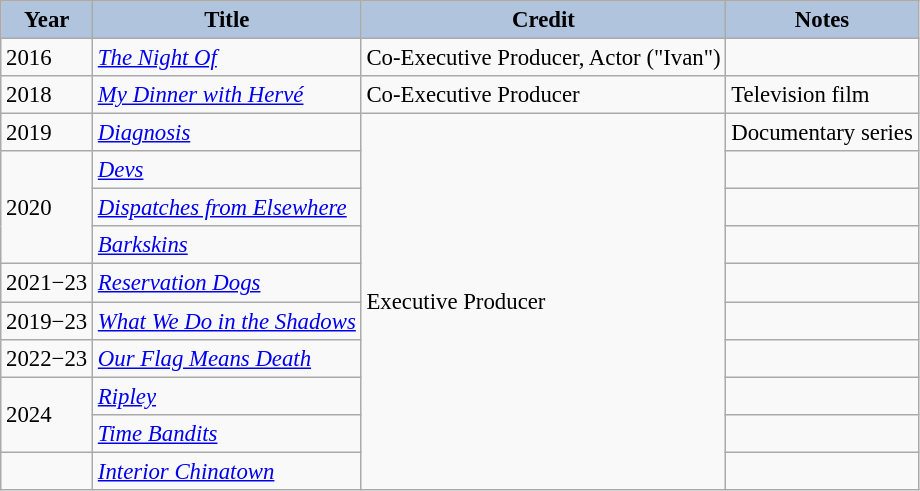<table class="wikitable sortable" style="font-size: 95%;" cellpadding="4" border="2" background: #f9f9f9;>
<tr align="center">
<th style="background:#B0C4DE;">Year</th>
<th style="background:#B0C4DE;">Title</th>
<th style="background:#B0C4DE;">Credit</th>
<th style="background:#B0C4DE;">Notes</th>
</tr>
<tr>
<td>2016</td>
<td><em><a href='#'>The Night Of</a></em></td>
<td>Co-Executive Producer, Actor ("Ivan")</td>
<td></td>
</tr>
<tr>
<td>2018</td>
<td><em><a href='#'>My Dinner with Hervé</a></em></td>
<td>Co-Executive Producer</td>
<td>Television film</td>
</tr>
<tr>
<td>2019</td>
<td><em><a href='#'>Diagnosis</a></em></td>
<td rowspan="10">Executive Producer</td>
<td>Documentary series</td>
</tr>
<tr>
<td rowspan="3">2020</td>
<td><em><a href='#'>Devs</a></em></td>
<td></td>
</tr>
<tr>
<td><em><a href='#'>Dispatches from Elsewhere</a></em></td>
<td></td>
</tr>
<tr>
<td><em><a href='#'>Barkskins</a></em></td>
<td></td>
</tr>
<tr>
<td>2021−23</td>
<td><em><a href='#'>Reservation Dogs</a></em></td>
<td></td>
</tr>
<tr>
<td>2019−23</td>
<td><em><a href='#'>What We Do in the Shadows</a></em></td>
<td></td>
</tr>
<tr>
<td>2022−23</td>
<td><em><a href='#'>Our Flag Means Death</a></em></td>
<td></td>
</tr>
<tr>
<td rowspan="2">2024</td>
<td><em><a href='#'>Ripley</a></em></td>
<td></td>
</tr>
<tr>
<td><em><a href='#'>Time Bandits</a></em></td>
<td></td>
</tr>
<tr>
<td></td>
<td><em><a href='#'>Interior Chinatown</a></em></td>
<td></td>
</tr>
</table>
